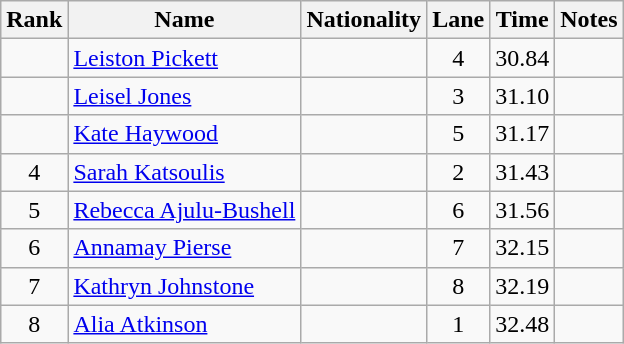<table class="wikitable sortable" style="text-align:center">
<tr>
<th>Rank</th>
<th>Name</th>
<th>Nationality</th>
<th>Lane</th>
<th>Time</th>
<th>Notes</th>
</tr>
<tr>
<td></td>
<td align=left><a href='#'>Leiston Pickett</a></td>
<td align=left></td>
<td>4</td>
<td>30.84</td>
<td></td>
</tr>
<tr>
<td></td>
<td align=left><a href='#'>Leisel Jones</a></td>
<td align=left></td>
<td>3</td>
<td>31.10</td>
<td></td>
</tr>
<tr>
<td></td>
<td align=left><a href='#'>Kate Haywood</a></td>
<td align=left></td>
<td>5</td>
<td>31.17</td>
<td></td>
</tr>
<tr>
<td>4</td>
<td align=left><a href='#'>Sarah Katsoulis</a></td>
<td align=left></td>
<td>2</td>
<td>31.43</td>
<td></td>
</tr>
<tr>
<td>5</td>
<td align=left><a href='#'>Rebecca Ajulu-Bushell</a></td>
<td align=left></td>
<td>6</td>
<td>31.56</td>
<td></td>
</tr>
<tr>
<td>6</td>
<td align=left><a href='#'>Annamay Pierse</a></td>
<td align=left></td>
<td>7</td>
<td>32.15</td>
<td></td>
</tr>
<tr>
<td>7</td>
<td align=left><a href='#'>Kathryn Johnstone</a></td>
<td align=left></td>
<td>8</td>
<td>32.19</td>
<td></td>
</tr>
<tr>
<td>8</td>
<td align=left><a href='#'>Alia Atkinson</a></td>
<td align=left></td>
<td>1</td>
<td>32.48</td>
<td></td>
</tr>
</table>
